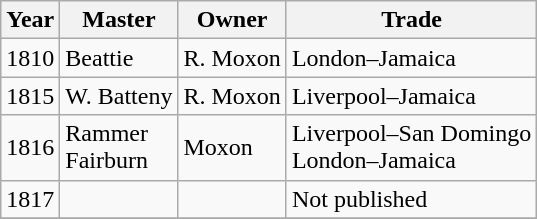<table class="sortable wikitable">
<tr>
<th>Year</th>
<th>Master</th>
<th>Owner</th>
<th>Trade</th>
</tr>
<tr>
<td>1810</td>
<td>Beattie</td>
<td>R. Moxon</td>
<td>London–Jamaica</td>
</tr>
<tr>
<td>1815</td>
<td>W. Batteny</td>
<td>R. Moxon</td>
<td>Liverpool–Jamaica</td>
</tr>
<tr>
<td>1816</td>
<td>Rammer<br>Fairburn</td>
<td>Moxon</td>
<td>Liverpool–San Domingo<br>London–Jamaica</td>
</tr>
<tr>
<td>1817</td>
<td></td>
<td></td>
<td>Not published</td>
</tr>
<tr>
</tr>
</table>
